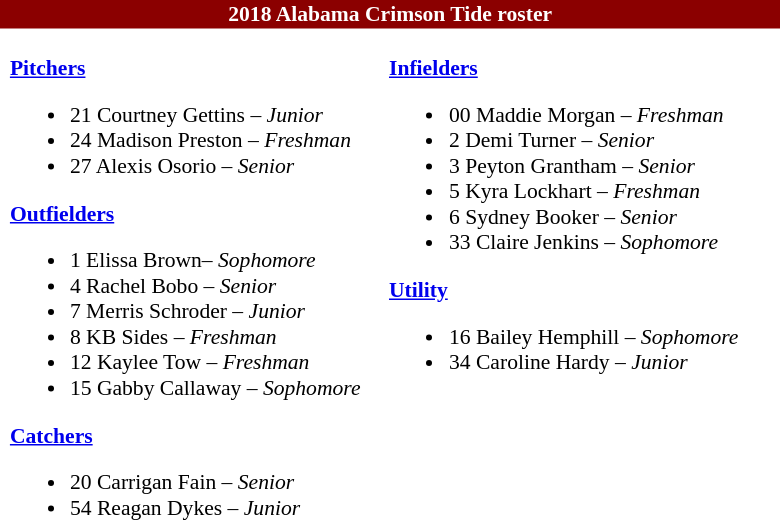<table class="toccolours" style="border-collapse:collapse; font-size:90%;">
<tr>
<td colspan="9" style="background-color: #8B0000; color: #FFFFFF; text-align:center;"><strong>2018 Alabama Crimson Tide roster</strong></td>
</tr>
<tr>
</tr>
<tr>
<td width="03"> </td>
<td valign="top"><br><strong><a href='#'>Pitchers</a></strong><ul><li>21 Courtney Gettins – <em>Junior</em></li><li>24 Madison Preston – <em>Freshman</em></li><li>27 Alexis Osorio – <em>Senior</em></li></ul><strong><a href='#'>Outfielders</a></strong><ul><li>1 Elissa Brown– <em>Sophomore</em></li><li>4 Rachel Bobo – <em>Senior</em></li><li>7 Merris Schroder – <em>Junior</em></li><li>8 KB Sides – <em>Freshman</em></li><li>12 Kaylee Tow – <em>Freshman</em></li><li>15 Gabby Callaway – <em>Sophomore</em></li></ul><strong><a href='#'>Catchers</a></strong><ul><li>20 Carrigan Fain – <em>Senior</em></li><li>54 Reagan Dykes – <em>Junior</em></li></ul></td>
<td width="15"> </td>
<td valign="top"><br><strong><a href='#'>Infielders</a></strong><ul><li>00 Maddie Morgan – <em>Freshman</em></li><li>2 Demi Turner – <em>Senior</em></li><li>3 Peyton Grantham – <em>Senior</em></li><li>5 Kyra Lockhart – <em>Freshman</em></li><li>6 Sydney Booker – <em>Senior</em></li><li>33 Claire Jenkins – <em>Sophomore</em></li></ul><strong><a href='#'>Utility</a></strong><ul><li>16 Bailey Hemphill – <em>Sophomore</em></li><li>34 Caroline Hardy – <em>Junior</em></li></ul></td>
<td width="25"> </td>
</tr>
</table>
